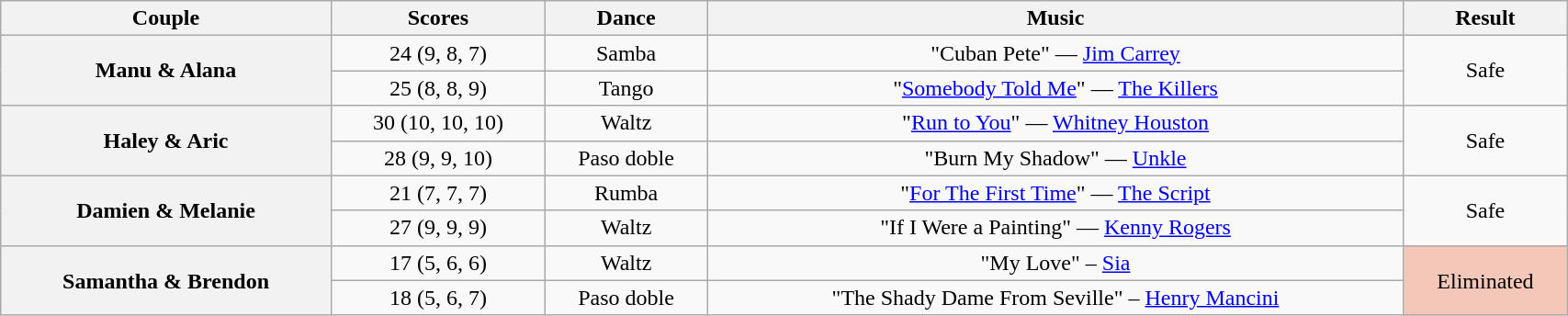<table class="wikitable sortable" style="text-align:center; width: 90%">
<tr>
<th scope="col">Couple</th>
<th scope="col">Scores</th>
<th scope="col">Dance</th>
<th scope="col" class="unsortable">Music</th>
<th scope="col" class="unsortable">Result</th>
</tr>
<tr>
<th scope="row" rowspan="2">Manu & Alana</th>
<td>24 (9, 8, 7)</td>
<td>Samba</td>
<td>"Cuban Pete" — <a href='#'>Jim Carrey</a></td>
<td rowspan="2">Safe</td>
</tr>
<tr>
<td>25 (8, 8, 9)</td>
<td>Tango</td>
<td>"<a href='#'>Somebody Told Me</a>" — <a href='#'>The Killers</a></td>
</tr>
<tr>
<th scope="row" rowspan="2">Haley & Aric</th>
<td>30 (10, 10, 10)</td>
<td>Waltz</td>
<td>"<a href='#'>Run to You</a>" — <a href='#'>Whitney Houston</a></td>
<td rowspan="2">Safe</td>
</tr>
<tr>
<td>28 (9, 9, 10)</td>
<td>Paso doble</td>
<td>"Burn My Shadow" — <a href='#'>Unkle</a></td>
</tr>
<tr>
<th scope="row" rowspan="2">Damiеn & Melanie</th>
<td>21 (7, 7, 7)</td>
<td>Rumba</td>
<td>"<a href='#'>For The First Time</a>" — <a href='#'>The Script</a></td>
<td rowspan="2">Safe</td>
</tr>
<tr>
<td>27 (9, 9, 9)</td>
<td>Waltz</td>
<td>"If I Were a Painting" — <a href='#'>Kenny Rogers</a></td>
</tr>
<tr>
<th scope="row" rowspan="2">Samantha & Brendon</th>
<td>17 (5, 6, 6)</td>
<td>Waltz</td>
<td>"My Love" – <a href='#'>Sia</a></td>
<td rowspan="2" bgcolor="f4c7b8">Eliminated</td>
</tr>
<tr>
<td>18 (5, 6, 7)</td>
<td>Paso doble</td>
<td>"The Shady Dame From Seville" – <a href='#'>Henry Mancini</a></td>
</tr>
</table>
